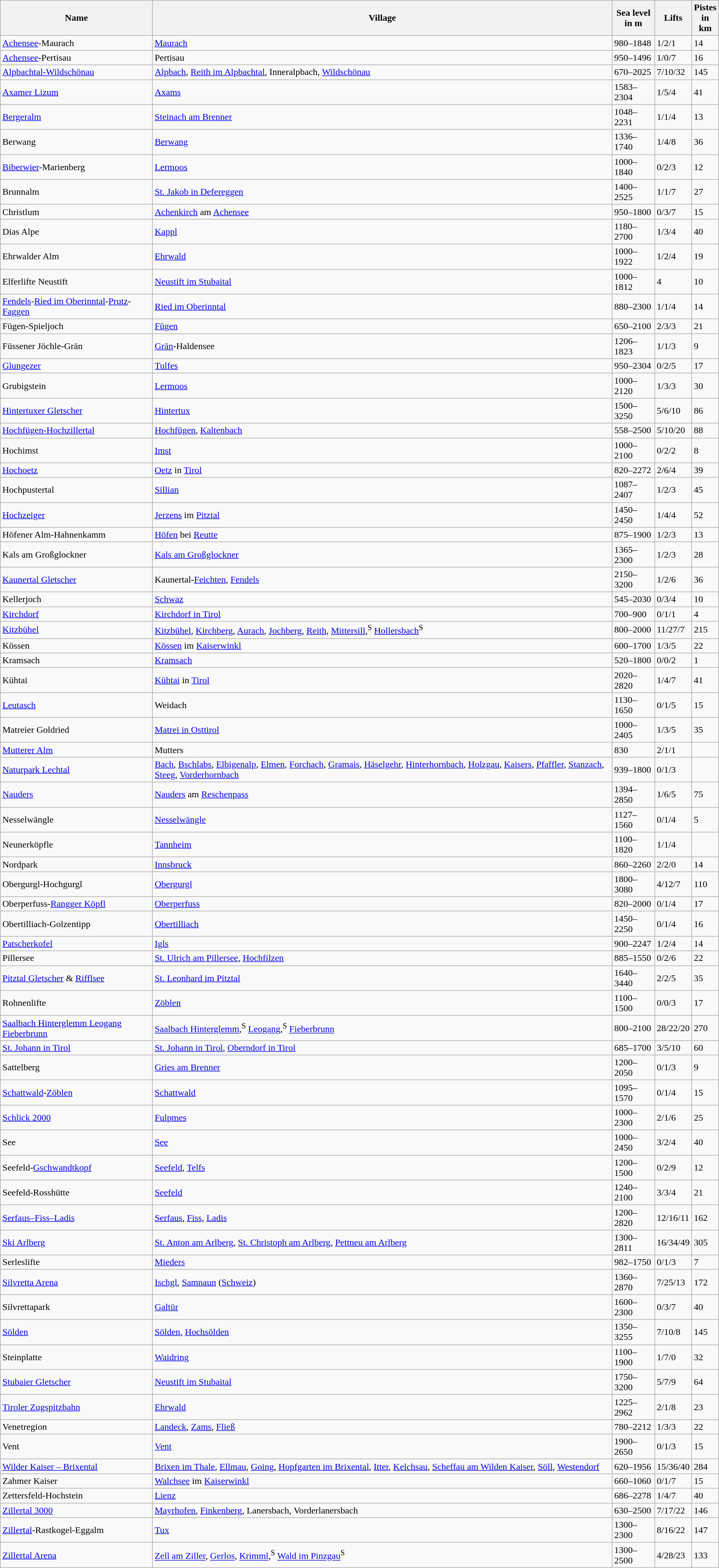<table class="wikitable sortable zebra">
<tr>
<th>Name</th>
<th>Village</th>
<th>Sea level<br>in m</th>
<th>Lifts</th>
<th>Pistes<br>in km</th>
</tr>
<tr>
<td><a href='#'>Achensee</a>-Maurach</td>
<td><a href='#'>Maurach</a></td>
<td>980–1848</td>
<td>1/2/1</td>
<td>14</td>
</tr>
<tr>
<td><a href='#'>Achensee</a>-Pertisau</td>
<td>Pertisau</td>
<td>950–1496</td>
<td>1/0/7</td>
<td>16</td>
</tr>
<tr>
<td><a href='#'>Alpbachtal-Wildschönau</a></td>
<td><a href='#'>Alpbach</a>, <a href='#'>Reith im Alpbachtal</a>, Inneralpbach, <a href='#'>Wildschönau</a></td>
<td>670–2025</td>
<td>7/10/32</td>
<td>145</td>
</tr>
<tr>
<td><a href='#'>Axamer Lizum</a></td>
<td><a href='#'>Axams</a></td>
<td>1583–2304</td>
<td>1/5/4</td>
<td>41</td>
</tr>
<tr>
<td><a href='#'>Bergeralm</a></td>
<td><a href='#'>Steinach am Brenner</a></td>
<td>1048–2231</td>
<td>1/1/4</td>
<td>13</td>
</tr>
<tr>
<td>Berwang</td>
<td><a href='#'>Berwang</a></td>
<td>1336–1740</td>
<td>1/4/8</td>
<td>36</td>
</tr>
<tr>
<td><a href='#'>Biberwier</a>-Marienberg</td>
<td><a href='#'>Lermoos</a></td>
<td>1000–1840</td>
<td>0/2/3</td>
<td>12</td>
</tr>
<tr>
<td>Brunnalm</td>
<td><a href='#'>St. Jakob in Defereggen</a></td>
<td>1400–2525</td>
<td>1/1/7</td>
<td>27</td>
</tr>
<tr>
<td>Christlum</td>
<td><a href='#'>Achenkirch</a> am <a href='#'>Achensee</a></td>
<td>950–1800</td>
<td>0/3/7</td>
<td>15</td>
</tr>
<tr>
<td>Dias Alpe</td>
<td><a href='#'>Kappl</a></td>
<td>1180–2700</td>
<td>1/3/4</td>
<td>40</td>
</tr>
<tr>
<td>Ehrwalder Alm</td>
<td><a href='#'>Ehrwald</a></td>
<td>1000–1922</td>
<td>1/2/4</td>
<td>19</td>
</tr>
<tr>
<td>Elferlifte Neustift</td>
<td><a href='#'>Neustift im Stubaital</a></td>
<td>1000–1812</td>
<td>4</td>
<td>10</td>
</tr>
<tr>
<td><a href='#'>Fendels</a>-<a href='#'>Ried im Oberinntal</a>-<a href='#'>Prutz</a>-<a href='#'>Faggen</a></td>
<td><a href='#'>Ried im Oberinntal</a></td>
<td>880–2300</td>
<td>1/1/4</td>
<td>14</td>
</tr>
<tr>
<td>Fügen-Spieljoch</td>
<td><a href='#'>Fügen</a></td>
<td>650–2100</td>
<td>2/3/3</td>
<td>21</td>
</tr>
<tr>
<td>Füssener Jöchle-Grän</td>
<td><a href='#'>Grän</a>-Haldensee</td>
<td>1206–1823</td>
<td>1/1/3</td>
<td>9</td>
</tr>
<tr>
<td><a href='#'>Glungezer</a></td>
<td><a href='#'>Tulfes</a></td>
<td>950–2304</td>
<td>0/2/5</td>
<td>17</td>
</tr>
<tr>
<td>Grubigstein</td>
<td><a href='#'>Lermoos</a></td>
<td>1000–2120</td>
<td>1/3/3</td>
<td>30</td>
</tr>
<tr>
<td><a href='#'>Hintertuxer Gletscher</a></td>
<td><a href='#'>Hintertux</a></td>
<td>1500–3250</td>
<td>5/6/10</td>
<td>86</td>
</tr>
<tr>
<td><a href='#'>Hochfügen-Hochzillertal</a></td>
<td><a href='#'>Hochfügen</a>, <a href='#'>Kaltenbach</a></td>
<td>558–2500</td>
<td>5/10/20</td>
<td>88</td>
</tr>
<tr>
<td>Hochimst</td>
<td><a href='#'>Imst</a></td>
<td>1000–2100</td>
<td>0/2/2</td>
<td>8</td>
</tr>
<tr>
<td><a href='#'>Hochoetz</a></td>
<td><a href='#'>Oetz</a> in <a href='#'>Tirol</a></td>
<td>820–2272</td>
<td>2/6/4</td>
<td>39</td>
</tr>
<tr>
<td>Hochpustertal</td>
<td><a href='#'>Sillian</a></td>
<td>1087–2407</td>
<td>1/2/3</td>
<td>45</td>
</tr>
<tr>
<td><a href='#'>Hochzeiger</a></td>
<td><a href='#'>Jerzens</a> im <a href='#'>Pitztal</a></td>
<td>1450–2450</td>
<td>1/4/4</td>
<td>52</td>
</tr>
<tr>
<td>Höfener Alm-Hahnenkamm</td>
<td><a href='#'>Höfen</a> bei <a href='#'>Reutte</a></td>
<td>875–1900</td>
<td>1/2/3</td>
<td>13</td>
</tr>
<tr>
<td>Kals am Großglockner</td>
<td><a href='#'>Kals am Großglockner</a></td>
<td>1365–2300</td>
<td>1/2/3</td>
<td>28</td>
</tr>
<tr>
<td><a href='#'>Kaunertal Gletscher</a></td>
<td>Kaunertal-<a href='#'>Feichten</a>, <a href='#'>Fendels</a></td>
<td>2150–3200</td>
<td>1/2/6</td>
<td>36</td>
</tr>
<tr>
<td>Kellerjoch</td>
<td><a href='#'>Schwaz</a></td>
<td>545–2030</td>
<td>0/3/4</td>
<td>10</td>
</tr>
<tr>
<td><a href='#'>Kirchdorf</a></td>
<td><a href='#'>Kirchdorf in Tirol</a></td>
<td>700–900</td>
<td>0/1/1</td>
<td>4</td>
</tr>
<tr>
<td><a href='#'>Kitzbühel</a></td>
<td><a href='#'>Kitzbühel</a>, <a href='#'>Kirchberg</a>, <a href='#'>Aurach</a>, <a href='#'>Jochberg</a>, <a href='#'>Reith</a>, <a href='#'>Mittersill</a>,<sup>S</sup> <a href='#'>Hollersbach</a><sup>S</sup></td>
<td>800–2000</td>
<td>11/27/7</td>
<td>215</td>
</tr>
<tr>
<td>Kössen</td>
<td><a href='#'>Kössen</a> im <a href='#'>Kaiserwinkl</a></td>
<td>600–1700</td>
<td>1/3/5</td>
<td>22</td>
</tr>
<tr>
<td>Kramsach</td>
<td><a href='#'>Kramsach</a></td>
<td>520–1800</td>
<td>0/0/2</td>
<td>1</td>
</tr>
<tr>
<td>Kühtai</td>
<td><a href='#'>Kühtai</a> in <a href='#'>Tirol</a></td>
<td>2020–2820</td>
<td>1/4/7</td>
<td>41</td>
</tr>
<tr>
<td><a href='#'>Leutasch</a></td>
<td>Weidach</td>
<td>1130–1650</td>
<td>0/1/5</td>
<td>15</td>
</tr>
<tr>
<td>Matreier Goldried</td>
<td><a href='#'>Matrei in Osttirol</a></td>
<td>1000–2405</td>
<td>1/3/5</td>
<td>35</td>
</tr>
<tr>
<td><a href='#'>Mutterer Alm</a></td>
<td>Mutters</td>
<td>830</td>
<td>2/1/1</td>
<td></td>
</tr>
<tr>
<td><a href='#'>Naturpark Lechtal</a></td>
<td><a href='#'>Bach</a>, <a href='#'>Bschlabs</a>, <a href='#'>Elbigenalp</a>, <a href='#'>Elmen</a>, <a href='#'>Forchach</a>, <a href='#'>Gramais</a>, <a href='#'>Häselgehr</a>, <a href='#'>Hinterhornbach</a>, <a href='#'>Holzgau</a>, <a href='#'>Kaisers</a>, <a href='#'>Pfaffler</a>, <a href='#'>Stanzach</a>, <a href='#'>Steeg</a>, <a href='#'>Vorderhornbach</a></td>
<td>939–1800</td>
<td>0/1/3</td>
<td></td>
</tr>
<tr>
<td><a href='#'>Nauders</a></td>
<td><a href='#'>Nauders</a> am <a href='#'>Reschenpass</a></td>
<td>1394–2850</td>
<td>1/6/5</td>
<td>75</td>
</tr>
<tr>
<td>Nesselwängle</td>
<td><a href='#'>Nesselwängle</a></td>
<td>1127–1560</td>
<td>0/1/4</td>
<td>5</td>
</tr>
<tr>
<td>Neunerköpfle</td>
<td><a href='#'>Tannheim</a></td>
<td>1100–1820</td>
<td>1/1/4</td>
</tr>
<tr>
<td>Nordpark</td>
<td><a href='#'>Innsbruck</a></td>
<td>860–2260</td>
<td>2/2/0</td>
<td>14</td>
</tr>
<tr>
<td>Obergurgl-Hochgurgl</td>
<td><a href='#'>Obergurgl</a></td>
<td>1800–3080</td>
<td>4/12/7</td>
<td>110</td>
</tr>
<tr>
<td>Oberperfuss-<a href='#'>Rangger Köpfl</a></td>
<td><a href='#'>Oberperfuss</a></td>
<td>820–2000</td>
<td>0/1/4</td>
<td>17</td>
</tr>
<tr>
<td>Obertilliach-Golzentipp</td>
<td><a href='#'>Obertilliach</a></td>
<td>1450–2250</td>
<td>0/1/4</td>
<td>16</td>
</tr>
<tr>
<td><a href='#'>Patscherkofel</a></td>
<td><a href='#'>Igls</a></td>
<td>900–2247</td>
<td>1/2/4</td>
<td>14</td>
</tr>
<tr>
<td>Pillersee</td>
<td><a href='#'>St. Ulrich am Pillersee</a>, <a href='#'>Hochfilzen</a></td>
<td>885–1550</td>
<td>0/2/6</td>
<td>22</td>
</tr>
<tr>
<td><a href='#'>Pitztal Gletscher</a> & <a href='#'>Rifflsee</a></td>
<td><a href='#'>St. Leonhard im Pitztal</a></td>
<td>1640–3440</td>
<td>2/2/5</td>
<td>35</td>
</tr>
<tr>
<td>Rohnenlifte</td>
<td><a href='#'>Zöblen</a></td>
<td>1100–1500</td>
<td>0/0/3</td>
<td>17</td>
</tr>
<tr>
<td><a href='#'>Saalbach Hinterglemm Leogang Fieberbrunn</a></td>
<td><a href='#'>Saalbach Hinterglemm</a>,<sup>S</sup> <a href='#'>Leogang</a>,<sup>S</sup> <a href='#'>Fieberbrunn</a></td>
<td>800–2100</td>
<td>28/22/20</td>
<td>270</td>
</tr>
<tr>
<td><a href='#'>St. Johann in Tirol</a></td>
<td><a href='#'>St. Johann in Tirol</a>, <a href='#'>Oberndorf in Tirol</a></td>
<td>685–1700</td>
<td>3/5/10</td>
<td>60</td>
</tr>
<tr>
<td>Sattelberg</td>
<td><a href='#'>Gries am Brenner</a></td>
<td>1200–2050</td>
<td>0/1/3</td>
<td>9</td>
</tr>
<tr>
<td><a href='#'>Schattwald</a>-<a href='#'>Zöblen</a></td>
<td><a href='#'>Schattwald</a></td>
<td>1095–1570</td>
<td>0/1/4</td>
<td>15</td>
</tr>
<tr>
<td><a href='#'>Schlick 2000</a></td>
<td><a href='#'>Fulpmes</a></td>
<td>1000–2300</td>
<td>2/1/6</td>
<td>25</td>
</tr>
<tr>
<td>See</td>
<td><a href='#'>See</a></td>
<td>1000–2450</td>
<td>3/2/4</td>
<td>40</td>
</tr>
<tr>
<td>Seefeld-<a href='#'>Gschwandtkopf</a></td>
<td><a href='#'>Seefeld</a>, <a href='#'>Telfs</a></td>
<td>1200–1500</td>
<td>0/2/9</td>
<td>12</td>
</tr>
<tr>
<td>Seefeld-Rosshütte</td>
<td><a href='#'>Seefeld</a></td>
<td>1240–2100</td>
<td>3/3/4</td>
<td>21</td>
</tr>
<tr>
<td><a href='#'>Serfaus–Fiss–Ladis</a></td>
<td><a href='#'>Serfaus</a>, <a href='#'>Fiss</a>, <a href='#'>Ladis</a></td>
<td>1200–2820</td>
<td>12/16/11</td>
<td>162</td>
</tr>
<tr>
<td><a href='#'>Ski Arlberg</a></td>
<td><a href='#'>St. Anton am Arlberg</a>, <a href='#'>St. Christoph am Arlberg</a>, <a href='#'>Pettneu am Arlberg</a></td>
<td>1300–2811</td>
<td>16/34/49</td>
<td>305</td>
</tr>
<tr>
<td>Serleslifte</td>
<td><a href='#'>Mieders</a></td>
<td>982–1750</td>
<td>0/1/3</td>
<td>7</td>
</tr>
<tr>
<td><a href='#'>Silvretta Arena</a></td>
<td><a href='#'>Ischgl</a>, <a href='#'>Samnaun</a> (<a href='#'>Schweiz</a>)</td>
<td>1360–2870</td>
<td>7/25/13</td>
<td>172</td>
</tr>
<tr>
<td>Silvrettapark</td>
<td><a href='#'>Galtür</a></td>
<td>1600–2300</td>
<td>0/3/7</td>
<td>40</td>
</tr>
<tr>
<td><a href='#'>Sölden</a></td>
<td><a href='#'>Sölden</a>, <a href='#'>Hochsölden</a></td>
<td>1350–3255</td>
<td>7/10/8</td>
<td>145</td>
</tr>
<tr>
<td>Steinplatte</td>
<td><a href='#'>Waidring</a></td>
<td>1100–1900</td>
<td>1/7/0</td>
<td>32</td>
</tr>
<tr>
<td><a href='#'>Stubaier Gletscher</a></td>
<td><a href='#'>Neustift im Stubaital</a></td>
<td>1750–3200</td>
<td>5/7/9</td>
<td>64</td>
</tr>
<tr>
<td><a href='#'>Tiroler Zugspitzbahn</a></td>
<td><a href='#'>Ehrwald</a></td>
<td>1225–2962</td>
<td>2/1/8</td>
<td>23</td>
</tr>
<tr>
<td>Venetregion</td>
<td><a href='#'>Landeck</a>, <a href='#'>Zams</a>, <a href='#'>Fließ</a></td>
<td>780–2212</td>
<td>1/3/3</td>
<td>22</td>
</tr>
<tr>
<td>Vent</td>
<td><a href='#'>Vent</a></td>
<td>1900–2650</td>
<td>0/1/3</td>
<td>15</td>
</tr>
<tr>
<td><a href='#'>Wilder Kaiser – Brixental</a></td>
<td><a href='#'>Brixen im Thale</a>, <a href='#'>Ellmau</a>, <a href='#'>Going</a>, <a href='#'>Hopfgarten im Brixental</a>, <a href='#'>Itter</a>, <a href='#'>Kelchsau</a>, <a href='#'>Scheffau am Wilden Kaiser</a>, <a href='#'>Söll</a>, <a href='#'>Westendorf</a></td>
<td>620–1956</td>
<td>15/36/40</td>
<td>284</td>
</tr>
<tr>
<td>Zahmer Kaiser</td>
<td><a href='#'>Walchsee</a> im <a href='#'>Kaiserwinkl</a></td>
<td>660–1060</td>
<td>0/1/7</td>
<td>15</td>
</tr>
<tr>
<td>Zettersfeld-Hochstein</td>
<td><a href='#'>Lienz</a></td>
<td>686–2278</td>
<td>1/4/7</td>
<td>40</td>
</tr>
<tr>
<td><a href='#'>Zillertal 3000</a></td>
<td><a href='#'>Mayrhofen</a>, <a href='#'>Finkenberg</a>, Lanersbach, Vorderlanersbach</td>
<td>630–2500</td>
<td>7/17/22</td>
<td>146</td>
</tr>
<tr>
<td><a href='#'>Zillertal</a>-Rastkogel-Eggalm</td>
<td><a href='#'>Tux</a></td>
<td>1300–2300</td>
<td>8/16/22</td>
<td>147</td>
</tr>
<tr>
<td><a href='#'>Zillertal Arena</a></td>
<td><a href='#'>Zell am Ziller</a>, <a href='#'>Gerlos</a>, <a href='#'>Krimml</a>,<sup>S</sup> <a href='#'>Wald im Pinzgau</a><sup>S</sup></td>
<td>1300–2500</td>
<td>4/28/23</td>
<td>133</td>
</tr>
</table>
